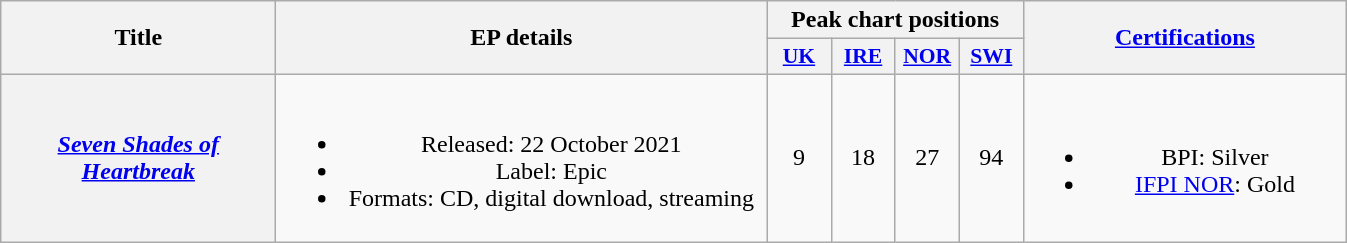<table class="wikitable plainrowheaders" style="text-align:center;">
<tr>
<th scope="col" rowspan="2" style="width:11em;">Title</th>
<th scope="col" rowspan="2" style="width:20em;">EP details</th>
<th scope="col" colspan="4">Peak chart positions</th>
<th scope="col" rowspan="2" style="width:13em;"><a href='#'>Certifications</a></th>
</tr>
<tr>
<th scope="col" style="width:2.5em;font-size:90%;"><a href='#'>UK</a><br></th>
<th scope="col" style="width:2.5em;font-size:90%;"><a href='#'>IRE</a><br></th>
<th scope="col" style="width:2.5em;font-size:90%;"><a href='#'>NOR</a><br></th>
<th scope="col" style="width:2.5em;font-size:90%;"><a href='#'>SWI</a><br></th>
</tr>
<tr>
<th scope="row"><em><a href='#'>Seven Shades of Heartbreak</a></em></th>
<td><br><ul><li>Released: 22 October 2021</li><li>Label: Epic</li><li>Formats: CD, digital download, streaming</li></ul></td>
<td>9</td>
<td>18</td>
<td>27</td>
<td>94</td>
<td><br><ul><li>BPI: Silver</li><li><a href='#'>IFPI NOR</a>: Gold</li></ul></td>
</tr>
</table>
